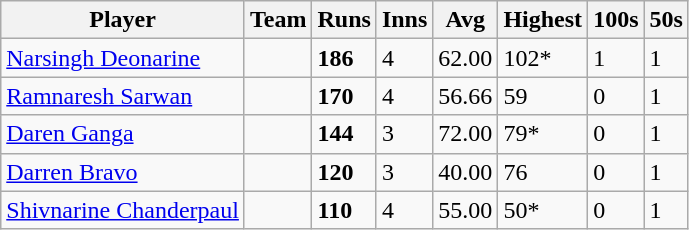<table class="wikitable">
<tr>
<th>Player</th>
<th>Team</th>
<th>Runs</th>
<th>Inns</th>
<th>Avg</th>
<th>Highest</th>
<th>100s</th>
<th>50s</th>
</tr>
<tr>
<td><a href='#'>Narsingh Deonarine</a></td>
<td></td>
<td><strong>186</strong></td>
<td>4</td>
<td>62.00</td>
<td>102*</td>
<td>1</td>
<td>1</td>
</tr>
<tr>
<td><a href='#'>Ramnaresh Sarwan</a></td>
<td></td>
<td><strong>170</strong></td>
<td>4</td>
<td>56.66</td>
<td>59</td>
<td>0</td>
<td>1</td>
</tr>
<tr>
<td><a href='#'>Daren Ganga</a></td>
<td></td>
<td><strong>144</strong></td>
<td>3</td>
<td>72.00</td>
<td>79*</td>
<td>0</td>
<td>1</td>
</tr>
<tr>
<td><a href='#'>Darren Bravo</a></td>
<td></td>
<td><strong>120</strong></td>
<td>3</td>
<td>40.00</td>
<td>76</td>
<td>0</td>
<td>1</td>
</tr>
<tr>
<td><a href='#'>Shivnarine Chanderpaul</a></td>
<td></td>
<td><strong>110</strong></td>
<td>4</td>
<td>55.00</td>
<td>50*</td>
<td>0</td>
<td>1</td>
</tr>
</table>
